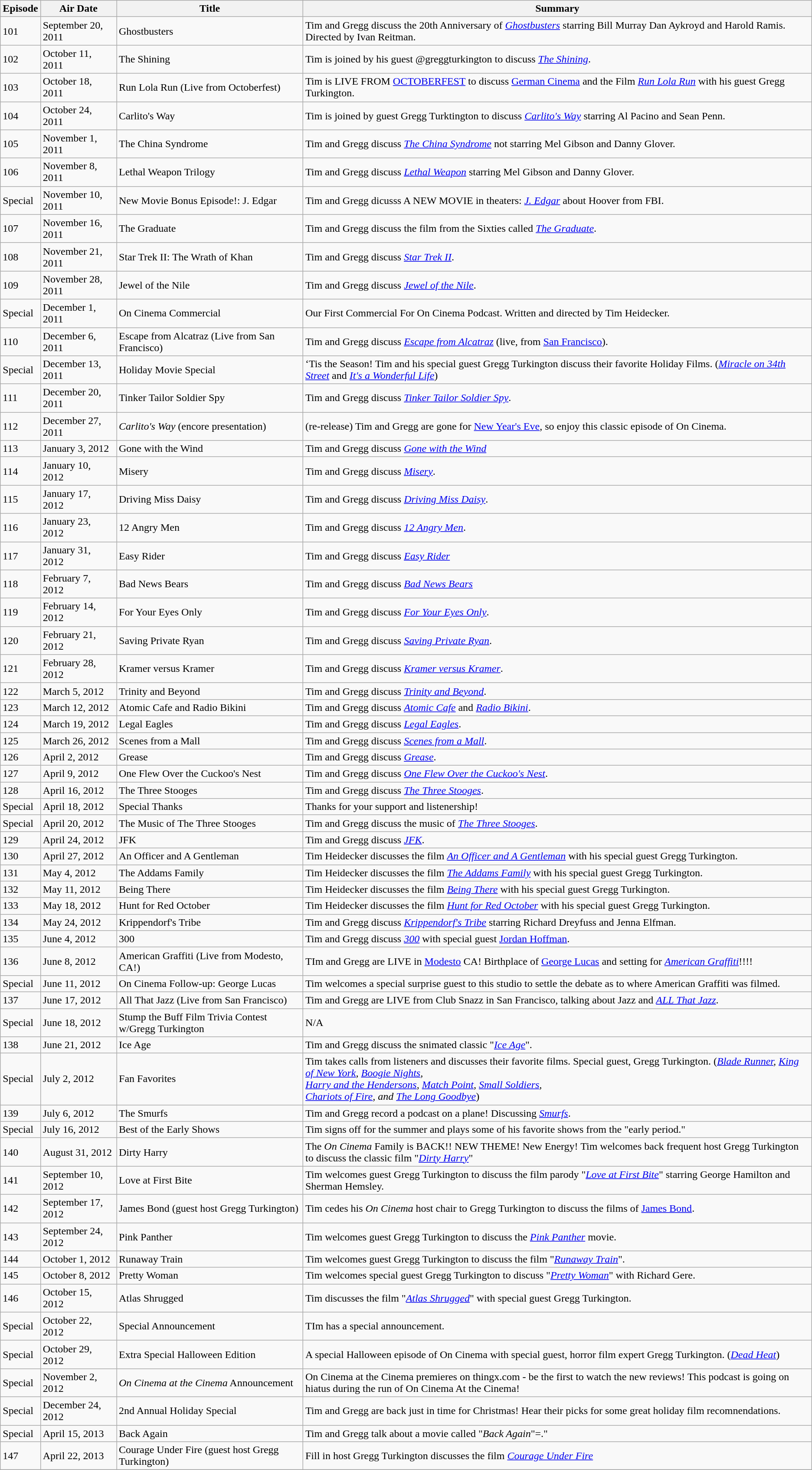<table class="wikitable">
<tr>
<th>Episode</th>
<th>Air Date</th>
<th>Title</th>
<th>Summary</th>
</tr>
<tr>
<td>101</td>
<td>September 20, 2011</td>
<td>Ghostbusters</td>
<td>Tim and Gregg discuss the 20th Anniversary of <em><a href='#'>Ghostbusters</a></em> starring Bill Murray Dan Aykroyd and Harold Ramis. Directed by Ivan Reitman.</td>
</tr>
<tr>
<td>102</td>
<td>October 11, 2011</td>
<td>The Shining</td>
<td>Tim is joined by his guest @greggturkington to discuss <em><a href='#'>The Shining</a></em>.</td>
</tr>
<tr>
<td>103</td>
<td>October 18, 2011</td>
<td>Run Lola Run (Live from Octoberfest)</td>
<td>Tim is LIVE FROM <a href='#'>OCTOBERFEST</a> to discuss <a href='#'>German Cinema</a> and the Film <em><a href='#'>Run Lola Run</a></em> with his guest Gregg Turkington.</td>
</tr>
<tr>
<td>104</td>
<td>October 24, 2011</td>
<td>Carlito's Way</td>
<td>Tim is joined by guest Gregg Turktington to discuss <em><a href='#'>Carlito's Way</a></em> starring Al Pacino and Sean Penn.</td>
</tr>
<tr>
<td>105</td>
<td>November 1, 2011</td>
<td>The China Syndrome</td>
<td>Tim and Gregg discuss <em><a href='#'>The China Syndrome</a></em> not starring Mel Gibson and Danny Glover.</td>
</tr>
<tr>
<td>106</td>
<td>November 8, 2011</td>
<td>Lethal Weapon Trilogy</td>
<td>Tim and Gregg discuss <em><a href='#'>Lethal Weapon</a></em> starring Mel Gibson and Danny Glover.</td>
</tr>
<tr>
<td>Special</td>
<td>November 10, 2011</td>
<td>New Movie Bonus Episode!: J. Edgar</td>
<td>Tim and Gregg dicusss A NEW MOVIE in theaters: <em><a href='#'>J. Edgar</a></em> about Hoover from FBI.</td>
</tr>
<tr>
<td>107</td>
<td>November 16, 2011</td>
<td>The Graduate</td>
<td>Tim and Gregg discuss the film from the Sixties called <em><a href='#'>The Graduate</a></em>.</td>
</tr>
<tr>
<td>108</td>
<td>November 21, 2011</td>
<td>Star Trek II: The Wrath of Khan</td>
<td>Tim and Gregg discuss <em><a href='#'>Star Trek II</a></em>.</td>
</tr>
<tr>
<td>109</td>
<td>November 28, 2011</td>
<td>Jewel of the Nile</td>
<td>Tim and Gregg discuss <em><a href='#'>Jewel of the Nile</a></em>.</td>
</tr>
<tr>
<td>Special</td>
<td>December 1, 2011</td>
<td>On Cinema Commercial</td>
<td>Our First Commercial For On Cinema Podcast. Written and directed by Tim Heidecker.</td>
</tr>
<tr>
<td>110</td>
<td>December 6, 2011</td>
<td>Escape from Alcatraz (Live from San Francisco)</td>
<td>Tim and Gregg discuss <em><a href='#'>Escape from Alcatraz</a></em> (live, from <a href='#'>San Francisco</a>).</td>
</tr>
<tr>
<td>Special</td>
<td>December 13, 2011</td>
<td>Holiday Movie Special</td>
<td>‘Tis the Season! Tim and his special guest Gregg Turkington discuss their favorite Holiday Films. (<em><a href='#'>Miracle on 34th Street</a></em> and <em><a href='#'>It's a Wonderful Life</a></em>)</td>
</tr>
<tr>
<td>111</td>
<td>December 20, 2011</td>
<td>Tinker Tailor Soldier Spy</td>
<td>Tim and Gregg discuss <em><a href='#'>Tinker Tailor Soldier Spy</a></em>.</td>
</tr>
<tr>
<td>112</td>
<td>December 27, 2011</td>
<td><em>Carlito's Way</em> (encore presentation)</td>
<td>(re-release) Tim and Gregg are gone for <a href='#'>New Year's Eve</a>, so enjoy this classic episode of On Cinema.</td>
</tr>
<tr>
<td>113</td>
<td>January 3, 2012</td>
<td>Gone with the Wind</td>
<td>Tim and Gregg discuss <em><a href='#'>Gone with the Wind</a></em></td>
</tr>
<tr>
<td>114</td>
<td>January 10, 2012</td>
<td>Misery</td>
<td>Tim and Gregg discuss <em><a href='#'>Misery</a></em>.</td>
</tr>
<tr>
<td>115</td>
<td>January 17, 2012</td>
<td>Driving Miss Daisy</td>
<td>Tim and Gregg discuss <em><a href='#'>Driving Miss Daisy</a></em>.</td>
</tr>
<tr>
<td>116</td>
<td>January 23, 2012</td>
<td>12 Angry Men</td>
<td>Tim and Gregg discuss <em><a href='#'>12 Angry Men</a></em>.</td>
</tr>
<tr>
<td>117</td>
<td>January 31, 2012</td>
<td>Easy Rider</td>
<td>Tim and Gregg discuss <em><a href='#'>Easy Rider</a></em></td>
</tr>
<tr>
<td>118</td>
<td>February 7, 2012</td>
<td>Bad News Bears</td>
<td>Tim and Gregg discuss <em><a href='#'>Bad News Bears</a></em></td>
</tr>
<tr>
<td>119</td>
<td>February 14, 2012</td>
<td>For Your Eyes Only</td>
<td>Tim and Gregg discuss <em><a href='#'>For Your Eyes Only</a></em>.</td>
</tr>
<tr>
<td>120</td>
<td>February 21, 2012</td>
<td>Saving Private Ryan</td>
<td>Tim and Gregg discuss <em><a href='#'>Saving Private Ryan</a></em>.</td>
</tr>
<tr>
<td>121</td>
<td>February 28, 2012</td>
<td>Kramer versus Kramer</td>
<td>Tim and Gregg discuss <em><a href='#'>Kramer versus Kramer</a></em>.</td>
</tr>
<tr>
<td>122</td>
<td>March 5, 2012</td>
<td>Trinity and Beyond</td>
<td>Tim and Gregg discuss <em><a href='#'>Trinity and Beyond</a></em>.</td>
</tr>
<tr>
<td>123</td>
<td>March 12, 2012</td>
<td>Atomic Cafe and Radio Bikini</td>
<td>Tim and Gregg discuss <em><a href='#'>Atomic Cafe</a></em> and <em><a href='#'>Radio Bikini</a></em>.</td>
</tr>
<tr>
<td>124</td>
<td>March 19, 2012</td>
<td>Legal Eagles</td>
<td>Tim and Gregg discuss <em><a href='#'>Legal Eagles</a></em>.</td>
</tr>
<tr>
<td>125</td>
<td>March 26, 2012</td>
<td>Scenes from a Mall</td>
<td>Tim and Gregg discuss <em><a href='#'>Scenes from a Mall</a></em>.</td>
</tr>
<tr>
<td>126</td>
<td>April 2, 2012</td>
<td>Grease</td>
<td>Tim and Gregg discuss <em><a href='#'>Grease</a></em>.</td>
</tr>
<tr>
<td>127</td>
<td>April 9, 2012</td>
<td>One Flew Over the Cuckoo's Nest</td>
<td>Tim and Gregg discuss <em><a href='#'>One Flew Over the Cuckoo's Nest</a></em>.</td>
</tr>
<tr>
<td>128</td>
<td>April 16, 2012</td>
<td>The Three Stooges</td>
<td>Tim and Gregg discuss <em><a href='#'>The Three Stooges</a></em>.</td>
</tr>
<tr>
<td>Special</td>
<td>April 18, 2012</td>
<td>Special Thanks</td>
<td>Thanks for your support and listenership!</td>
</tr>
<tr>
<td>Special</td>
<td>April 20, 2012</td>
<td>The Music of The Three Stooges</td>
<td>Tim and Gregg discuss the music of <em><a href='#'>The Three Stooges</a></em>.</td>
</tr>
<tr>
<td>129</td>
<td>April 24, 2012</td>
<td>JFK</td>
<td>Tim and Gregg discuss <em><a href='#'>JFK</a></em>.</td>
</tr>
<tr>
<td>130</td>
<td>April 27, 2012</td>
<td>An Officer and A Gentleman</td>
<td>Tim Heidecker discusses the film <em><a href='#'>An Officer and A Gentleman</a></em> with his special guest Gregg Turkington.</td>
</tr>
<tr>
<td>131</td>
<td>May 4, 2012</td>
<td>The Addams Family</td>
<td>Tim Heidecker discusses the film <em><a href='#'>The Addams Family</a></em> with his special guest Gregg Turkington.</td>
</tr>
<tr>
<td>132</td>
<td>May 11, 2012</td>
<td>Being There</td>
<td>Tim Heidecker discusses the film <em><a href='#'>Being There</a></em> with his special guest Gregg Turkington.</td>
</tr>
<tr>
<td>133</td>
<td>May 18, 2012</td>
<td>Hunt for Red October</td>
<td>Tim Heidecker discusses the film <em><a href='#'>Hunt for Red October</a></em> with his special guest Gregg Turkington.</td>
</tr>
<tr>
<td>134</td>
<td>May 24, 2012</td>
<td>Krippendorf's Tribe</td>
<td>Tim and Gregg discuss <em><a href='#'>Krippendorf's Tribe</a></em> starring Richard Dreyfuss and Jenna Elfman.</td>
</tr>
<tr>
<td>135</td>
<td>June 4, 2012</td>
<td>300</td>
<td>Tim and Gregg discuss <em><a href='#'>300</a></em> with special guest <a href='#'>Jordan Hoffman</a>.</td>
</tr>
<tr>
<td>136</td>
<td>June 8, 2012</td>
<td>American Graffiti (Live from Modesto, CA!)</td>
<td>TIm and Gregg are LIVE in <a href='#'>Modesto</a> CA! Birthplace of <a href='#'>George Lucas</a> and setting for <em><a href='#'>American Graffiti</a></em>!!!!</td>
</tr>
<tr>
<td>Special</td>
<td>June 11, 2012</td>
<td>On Cinema Follow-up: George Lucas</td>
<td>Tim welcomes a special surprise guest to this studio to settle the debate as to where American Graffiti was filmed.</td>
</tr>
<tr>
<td>137</td>
<td>June 17, 2012</td>
<td>All That Jazz (Live from San Francisco)</td>
<td>Tim and Gregg are LIVE from Club Snazz in San Francisco, talking about Jazz and <em><a href='#'>ALL That Jazz</a></em>.</td>
</tr>
<tr>
<td>Special</td>
<td>June 18, 2012</td>
<td>Stump the Buff Film Trivia Contest w/Gregg Turkington</td>
<td>N/A</td>
</tr>
<tr>
<td>138</td>
<td>June 21, 2012</td>
<td>Ice Age</td>
<td>Tim and Gregg discuss the snimated classic "<em><a href='#'>Ice Age</a></em>".</td>
</tr>
<tr>
<td>Special</td>
<td>July 2, 2012</td>
<td>Fan Favorites</td>
<td>Tim takes calls from listeners and discusses their favorite films. Special guest, Gregg Turkington. (<em><a href='#'>Blade Runner</a>, <a href='#'>King of New York</a>, <a href='#'>Boogie Nights</a>,<br> <a href='#'>Harry and the Hendersons</a>, <a href='#'>Match Point</a>, <a href='#'>Small Soldiers</a>,<br><a href='#'>Chariots of Fire</a>, and <a href='#'>The Long Goodbye</a></em>)</td>
</tr>
<tr>
<td>139</td>
<td>July 6, 2012</td>
<td>The Smurfs</td>
<td>Tim and Gregg record a podcast on a plane! Discussing <em><a href='#'>Smurfs</a></em>.</td>
</tr>
<tr>
<td>Special</td>
<td>July 16, 2012</td>
<td>Best of the Early Shows</td>
<td>Tim signs off for the summer and plays some of his favorite shows from the "early period."</td>
</tr>
<tr>
<td>140</td>
<td>August 31, 2012</td>
<td>Dirty Harry</td>
<td>The <em>On Cinema</em> Family is BACK!! NEW THEME! New Energy! Tim welcomes back frequent host Gregg Turkington to discuss the classic film "<em><a href='#'>Dirty Harry</a></em>"</td>
</tr>
<tr>
<td>141</td>
<td>September 10, 2012</td>
<td>Love at First Bite</td>
<td>Tim welcomes guest Gregg Turkington to discuss the film parody "<em><a href='#'>Love at First Bite</a></em>" starring George Hamilton and Sherman Hemsley.</td>
</tr>
<tr>
<td>142</td>
<td>September 17, 2012</td>
<td>James Bond (guest host Gregg Turkington)</td>
<td>Tim cedes his <em>On Cinema</em> host chair to Gregg Turkington to discuss the films of <a href='#'>James Bond</a>.</td>
</tr>
<tr>
<td>143</td>
<td>September 24, 2012</td>
<td>Pink Panther</td>
<td>Tim welcomes guest Gregg Turkington to discuss the <em><a href='#'>Pink Panther</a></em> movie.</td>
</tr>
<tr>
<td>144</td>
<td>October 1, 2012</td>
<td>Runaway Train</td>
<td>Tim welcomes guest Gregg Turkington to discuss the film "<em><a href='#'>Runaway Train</a></em>".</td>
</tr>
<tr>
<td>145</td>
<td>October 8, 2012</td>
<td>Pretty Woman</td>
<td>Tim welcomes special guest Gregg Turkington to discuss "<em><a href='#'>Pretty Woman</a></em>" with Richard Gere.</td>
</tr>
<tr>
<td>146</td>
<td>October 15, 2012</td>
<td>Atlas Shrugged</td>
<td>Tim discusses the film "<em><a href='#'>Atlas Shrugged</a></em>" with special guest Gregg Turkington.</td>
</tr>
<tr>
<td>Special</td>
<td>October 22, 2012</td>
<td>Special Announcement</td>
<td>TIm has a special announcement.</td>
</tr>
<tr>
<td>Special</td>
<td>October 29, 2012</td>
<td>Extra Special Halloween Edition</td>
<td>A special Halloween episode of On Cinema with special guest, horror film expert Gregg Turkington. (<em><a href='#'>Dead Heat</a></em>)</td>
</tr>
<tr>
<td>Special</td>
<td>November 2, 2012</td>
<td><em>On Cinema at the Cinema</em> Announcement</td>
<td>On Cinema at the Cinema premieres on thingx.com - be the first to watch the new reviews! This podcast is going on hiatus during the run of On Cinema At the Cinema!</td>
</tr>
<tr>
<td>Special</td>
<td>December 24, 2012</td>
<td>2nd Annual Holiday Special</td>
<td>Tim and Gregg are back just in time for Christmas! Hear their picks for some great holiday film recomnendations.</td>
</tr>
<tr>
<td>Special</td>
<td>April 15, 2013</td>
<td>Back Again</td>
<td>Tim and Gregg talk about a movie called "<em>Back Again</em>"=."</td>
</tr>
<tr>
<td>147</td>
<td>April 22, 2013</td>
<td>Courage Under Fire (guest host Gregg Turkington)</td>
<td>Fill in host Gregg Turkington discusses the film <em><a href='#'>Courage Under Fire</a></em></td>
</tr>
<tr>
</tr>
</table>
